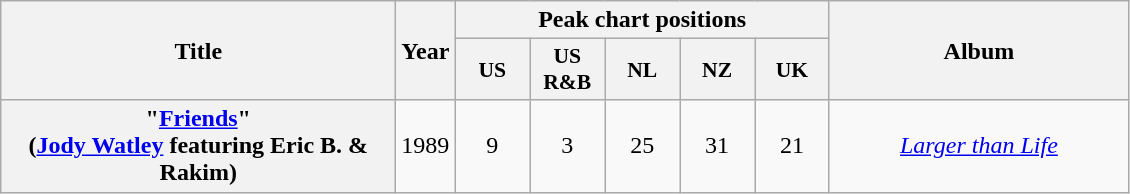<table class="wikitable plainrowheaders" style="text-align:center;">
<tr>
<th scope="col" rowspan="2" style="width:16em;">Title</th>
<th scope="col" rowspan="2">Year</th>
<th scope="col" colspan="5">Peak chart positions</th>
<th scope="col" rowspan="2" style="width:12em;">Album</th>
</tr>
<tr>
<th scope="col" style="width:3em;font-size:90%;">US<br></th>
<th scope="col" style="width:3em;font-size:90%;">US R&B<br></th>
<th scope="col" style="width:3em;font-size:90%;">NL<br></th>
<th scope="col" style="width:3em;font-size:90%;">NZ<br></th>
<th scope="col" style="width:3em;font-size:90%;">UK<br></th>
</tr>
<tr>
<th scope="row">"<a href='#'>Friends</a>"<br><span>(<a href='#'>Jody Watley</a> featuring Eric B. & Rakim)</span></th>
<td>1989</td>
<td>9</td>
<td>3</td>
<td>25</td>
<td>31</td>
<td>21</td>
<td><em><a href='#'>Larger than Life</a></em></td>
</tr>
</table>
